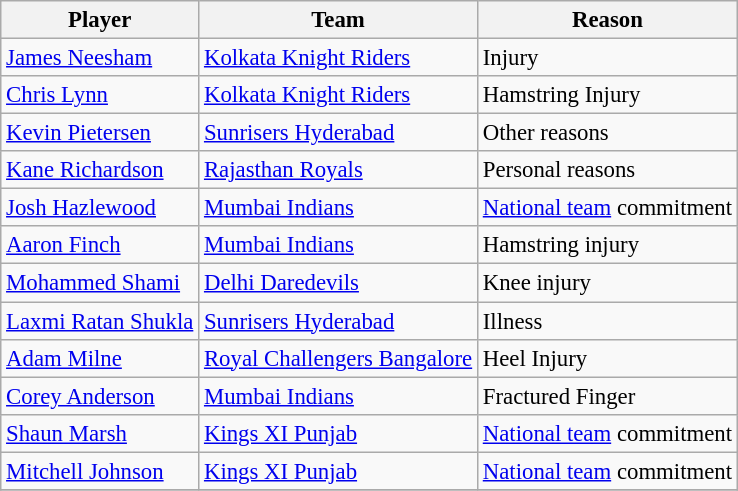<table class="wikitable sortable" style="font-size:95%">
<tr>
<th>Player</th>
<th>Team</th>
<th>Reason</th>
</tr>
<tr>
<td> <a href='#'>James Neesham</a></td>
<td><a href='#'>Kolkata Knight Riders</a></td>
<td>Injury</td>
</tr>
<tr>
<td> <a href='#'>Chris Lynn</a></td>
<td><a href='#'>Kolkata Knight Riders</a></td>
<td>Hamstring Injury</td>
</tr>
<tr>
<td> <a href='#'>Kevin Pietersen</a></td>
<td><a href='#'>Sunrisers Hyderabad</a></td>
<td>Other reasons</td>
</tr>
<tr>
<td> <a href='#'>Kane Richardson</a></td>
<td><a href='#'>Rajasthan Royals</a></td>
<td>Personal reasons</td>
</tr>
<tr>
<td> <a href='#'>Josh Hazlewood</a></td>
<td><a href='#'>Mumbai Indians</a></td>
<td><a href='#'>National team</a> commitment</td>
</tr>
<tr>
<td> <a href='#'>Aaron Finch</a></td>
<td><a href='#'>Mumbai Indians</a></td>
<td>Hamstring injury</td>
</tr>
<tr>
<td> <a href='#'>Mohammed Shami</a></td>
<td><a href='#'>Delhi Daredevils</a></td>
<td>Knee injury</td>
</tr>
<tr>
<td> <a href='#'>Laxmi Ratan Shukla</a></td>
<td><a href='#'>Sunrisers Hyderabad</a></td>
<td>Illness</td>
</tr>
<tr>
<td> <a href='#'>Adam Milne</a></td>
<td><a href='#'>Royal Challengers Bangalore</a></td>
<td>Heel Injury</td>
</tr>
<tr>
<td> <a href='#'>Corey Anderson</a></td>
<td><a href='#'>Mumbai Indians</a></td>
<td>Fractured Finger</td>
</tr>
<tr>
<td> <a href='#'>Shaun Marsh</a></td>
<td><a href='#'>Kings XI Punjab</a></td>
<td><a href='#'>National team</a> commitment</td>
</tr>
<tr>
<td> <a href='#'>Mitchell Johnson</a></td>
<td><a href='#'>Kings XI Punjab</a></td>
<td><a href='#'>National team</a> commitment</td>
</tr>
<tr>
</tr>
</table>
